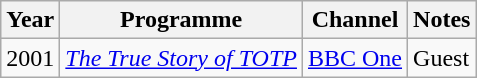<table class="wikitable">
<tr>
<th>Year</th>
<th>Programme</th>
<th>Channel</th>
<th>Notes</th>
</tr>
<tr>
<td>2001</td>
<td><em><a href='#'>The True Story of TOTP</a></em></td>
<td><a href='#'>BBC One</a></td>
<td>Guest</td>
</tr>
</table>
